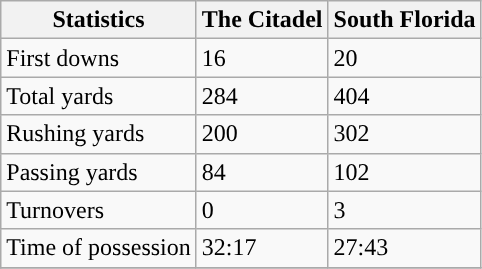<table class="wikitable">
<tr>
<th>Statistics</th>
<th>The Citadel</th>
<th>South Florida</th>
</tr>
<tr>
<td>First downs</td>
<td>16</td>
<td>20</td>
</tr>
<tr>
<td>Total yards</td>
<td>284</td>
<td>404</td>
</tr>
<tr>
<td>Rushing yards</td>
<td>200</td>
<td>302</td>
</tr>
<tr>
<td>Passing yards</td>
<td>84</td>
<td>102</td>
</tr>
<tr>
<td>Turnovers</td>
<td>0</td>
<td>3</td>
</tr>
<tr>
<td>Time of possession</td>
<td>32:17</td>
<td>27:43</td>
</tr>
<tr>
</tr>
</table>
